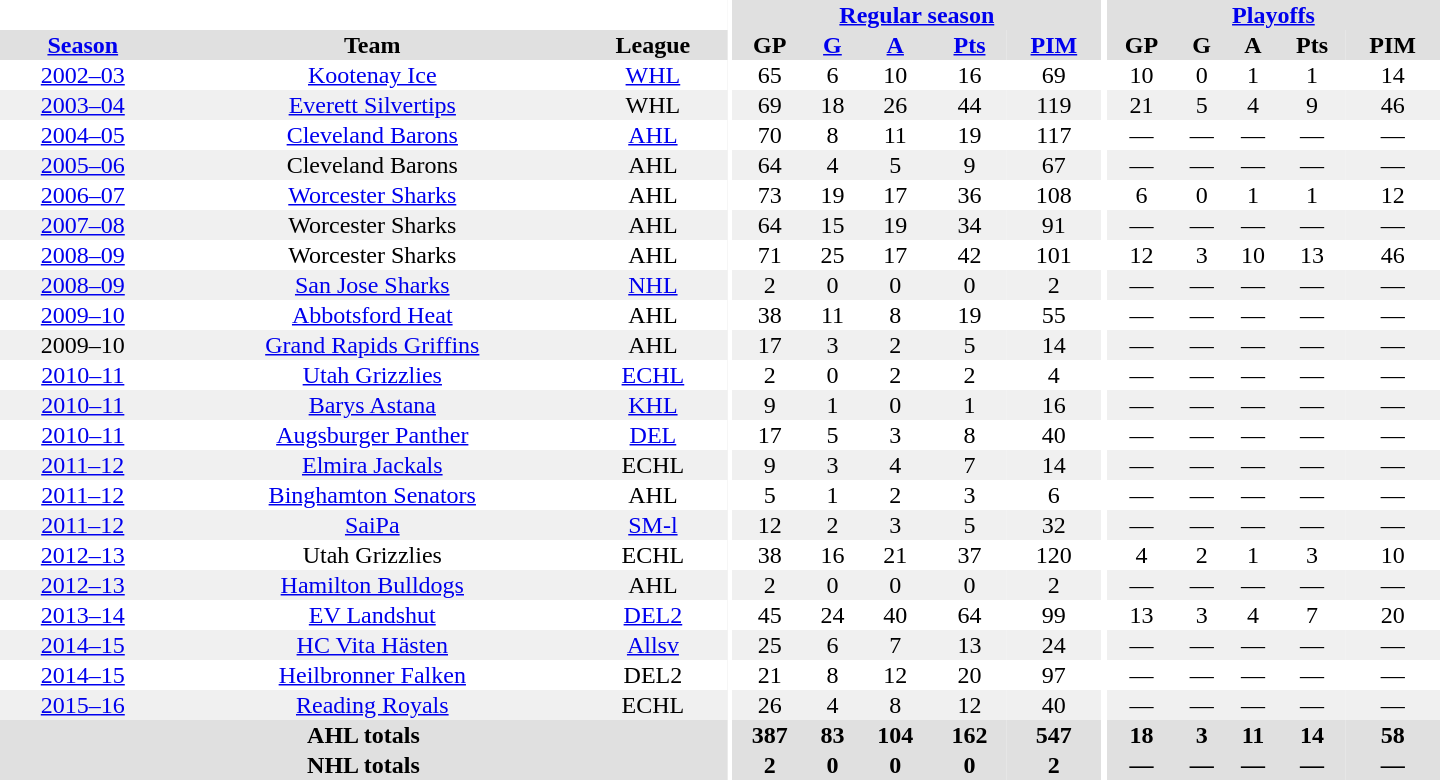<table border="0" cellpadding="1" cellspacing="0" style="text-align:center; width:60em">
<tr bgcolor="#e0e0e0">
<th colspan="3" bgcolor="#ffffff"></th>
<th rowspan="100" bgcolor="#ffffff"></th>
<th colspan="5"><a href='#'>Regular season</a></th>
<th rowspan="100" bgcolor="#ffffff"></th>
<th colspan="5"><a href='#'>Playoffs</a></th>
</tr>
<tr bgcolor="#e0e0e0">
<th><a href='#'>Season</a></th>
<th>Team</th>
<th>League</th>
<th>GP</th>
<th><a href='#'>G</a></th>
<th><a href='#'>A</a></th>
<th><a href='#'>Pts</a></th>
<th><a href='#'>PIM</a></th>
<th>GP</th>
<th>G</th>
<th>A</th>
<th>Pts</th>
<th>PIM</th>
</tr>
<tr ALIGN="center">
<td><a href='#'>2002–03</a></td>
<td><a href='#'>Kootenay Ice</a></td>
<td><a href='#'>WHL</a></td>
<td>65</td>
<td>6</td>
<td>10</td>
<td>16</td>
<td>69</td>
<td>10</td>
<td>0</td>
<td>1</td>
<td>1</td>
<td>14</td>
</tr>
<tr ALIGN="center" bgcolor="#f0f0f0">
<td><a href='#'>2003–04</a></td>
<td><a href='#'>Everett Silvertips</a></td>
<td>WHL</td>
<td>69</td>
<td>18</td>
<td>26</td>
<td>44</td>
<td>119</td>
<td>21</td>
<td>5</td>
<td>4</td>
<td>9</td>
<td>46</td>
</tr>
<tr ALIGN="center">
<td><a href='#'>2004–05</a></td>
<td><a href='#'>Cleveland Barons</a></td>
<td><a href='#'>AHL</a></td>
<td>70</td>
<td>8</td>
<td>11</td>
<td>19</td>
<td>117</td>
<td>—</td>
<td>—</td>
<td>—</td>
<td>—</td>
<td>—</td>
</tr>
<tr ALIGN="center" bgcolor="#f0f0f0">
<td><a href='#'>2005–06</a></td>
<td>Cleveland Barons</td>
<td>AHL</td>
<td>64</td>
<td>4</td>
<td>5</td>
<td>9</td>
<td>67</td>
<td>—</td>
<td>—</td>
<td>—</td>
<td>—</td>
<td>—</td>
</tr>
<tr ALIGN="center">
<td><a href='#'>2006–07</a></td>
<td><a href='#'>Worcester Sharks</a></td>
<td>AHL</td>
<td>73</td>
<td>19</td>
<td>17</td>
<td>36</td>
<td>108</td>
<td>6</td>
<td>0</td>
<td>1</td>
<td>1</td>
<td>12</td>
</tr>
<tr ALIGN="center" bgcolor="#f0f0f0">
<td><a href='#'>2007–08</a></td>
<td>Worcester Sharks</td>
<td>AHL</td>
<td>64</td>
<td>15</td>
<td>19</td>
<td>34</td>
<td>91</td>
<td>—</td>
<td>—</td>
<td>—</td>
<td>—</td>
<td>—</td>
</tr>
<tr ALIGN="center">
<td><a href='#'>2008–09</a></td>
<td>Worcester Sharks</td>
<td>AHL</td>
<td>71</td>
<td>25</td>
<td>17</td>
<td>42</td>
<td>101</td>
<td>12</td>
<td>3</td>
<td>10</td>
<td>13</td>
<td>46</td>
</tr>
<tr ALIGN="center" bgcolor="#f0f0f0">
<td><a href='#'>2008–09</a></td>
<td><a href='#'>San Jose Sharks</a></td>
<td><a href='#'>NHL</a></td>
<td>2</td>
<td>0</td>
<td>0</td>
<td>0</td>
<td>2</td>
<td>—</td>
<td>—</td>
<td>—</td>
<td>—</td>
<td>—</td>
</tr>
<tr ALIGN="center">
<td><a href='#'>2009–10</a></td>
<td><a href='#'>Abbotsford Heat</a></td>
<td>AHL</td>
<td>38</td>
<td>11</td>
<td>8</td>
<td>19</td>
<td>55</td>
<td>—</td>
<td>—</td>
<td>—</td>
<td>—</td>
<td>—</td>
</tr>
<tr ALIGN="center" bgcolor="#f0f0f0">
<td>2009–10</td>
<td><a href='#'>Grand Rapids Griffins</a></td>
<td>AHL</td>
<td>17</td>
<td>3</td>
<td>2</td>
<td>5</td>
<td>14</td>
<td>—</td>
<td>—</td>
<td>—</td>
<td>—</td>
<td>—</td>
</tr>
<tr ALIGN="center">
<td><a href='#'>2010–11</a></td>
<td><a href='#'>Utah Grizzlies</a></td>
<td><a href='#'>ECHL</a></td>
<td>2</td>
<td>0</td>
<td>2</td>
<td>2</td>
<td>4</td>
<td>—</td>
<td>—</td>
<td>—</td>
<td>—</td>
<td>—</td>
</tr>
<tr ALIGN="center" bgcolor="#f0f0f0">
<td><a href='#'>2010–11</a></td>
<td><a href='#'>Barys Astana</a></td>
<td><a href='#'>KHL</a></td>
<td>9</td>
<td>1</td>
<td>0</td>
<td>1</td>
<td>16</td>
<td>—</td>
<td>—</td>
<td>—</td>
<td>—</td>
<td>—</td>
</tr>
<tr ALIGN="center">
<td><a href='#'>2010–11</a></td>
<td><a href='#'>Augsburger Panther</a></td>
<td><a href='#'>DEL</a></td>
<td>17</td>
<td>5</td>
<td>3</td>
<td>8</td>
<td>40</td>
<td>—</td>
<td>—</td>
<td>—</td>
<td>—</td>
<td>—</td>
</tr>
<tr ALIGN="center" bgcolor="#f0f0f0">
<td><a href='#'>2011–12</a></td>
<td><a href='#'>Elmira Jackals</a></td>
<td>ECHL</td>
<td>9</td>
<td>3</td>
<td>4</td>
<td>7</td>
<td>14</td>
<td>—</td>
<td>—</td>
<td>—</td>
<td>—</td>
<td>—</td>
</tr>
<tr ALIGN="center">
<td><a href='#'>2011–12</a></td>
<td><a href='#'>Binghamton Senators</a></td>
<td>AHL</td>
<td>5</td>
<td>1</td>
<td>2</td>
<td>3</td>
<td>6</td>
<td>—</td>
<td>—</td>
<td>—</td>
<td>—</td>
<td>—</td>
</tr>
<tr ALIGN="center" bgcolor="#f0f0f0">
<td><a href='#'>2011–12</a></td>
<td><a href='#'>SaiPa</a></td>
<td><a href='#'>SM-l</a></td>
<td>12</td>
<td>2</td>
<td>3</td>
<td>5</td>
<td>32</td>
<td>—</td>
<td>—</td>
<td>—</td>
<td>—</td>
<td>—</td>
</tr>
<tr ALIGN="center">
<td><a href='#'>2012–13</a></td>
<td>Utah Grizzlies</td>
<td>ECHL</td>
<td>38</td>
<td>16</td>
<td>21</td>
<td>37</td>
<td>120</td>
<td>4</td>
<td>2</td>
<td>1</td>
<td>3</td>
<td>10</td>
</tr>
<tr ALIGN="center" bgcolor="#f0f0f0">
<td><a href='#'>2012–13</a></td>
<td><a href='#'>Hamilton Bulldogs</a></td>
<td>AHL</td>
<td>2</td>
<td>0</td>
<td>0</td>
<td>0</td>
<td>2</td>
<td>—</td>
<td>—</td>
<td>—</td>
<td>—</td>
<td>—</td>
</tr>
<tr ALIGN="center">
<td><a href='#'>2013–14</a></td>
<td><a href='#'>EV Landshut</a></td>
<td><a href='#'>DEL2</a></td>
<td>45</td>
<td>24</td>
<td>40</td>
<td>64</td>
<td>99</td>
<td>13</td>
<td>3</td>
<td>4</td>
<td>7</td>
<td>20</td>
</tr>
<tr ALIGN="center" bgcolor="#f0f0f0">
<td><a href='#'>2014–15</a></td>
<td><a href='#'>HC Vita Hästen</a></td>
<td><a href='#'>Allsv</a></td>
<td>25</td>
<td>6</td>
<td>7</td>
<td>13</td>
<td>24</td>
<td>—</td>
<td>—</td>
<td>—</td>
<td>—</td>
<td>—</td>
</tr>
<tr ALIGN="center">
<td><a href='#'>2014–15</a></td>
<td><a href='#'>Heilbronner Falken</a></td>
<td>DEL2</td>
<td>21</td>
<td>8</td>
<td>12</td>
<td>20</td>
<td>97</td>
<td>—</td>
<td>—</td>
<td>—</td>
<td>—</td>
<td>—</td>
</tr>
<tr ALIGN="center" bgcolor="#f0f0f0">
<td><a href='#'>2015–16</a></td>
<td><a href='#'>Reading Royals</a></td>
<td>ECHL</td>
<td>26</td>
<td>4</td>
<td>8</td>
<td>12</td>
<td>40</td>
<td>—</td>
<td>—</td>
<td>—</td>
<td>—</td>
<td>—</td>
</tr>
<tr bgcolor="#e0e0e0">
<th colspan="3">AHL totals</th>
<th>387</th>
<th>83</th>
<th>104</th>
<th>162</th>
<th>547</th>
<th>18</th>
<th>3</th>
<th>11</th>
<th>14</th>
<th>58</th>
</tr>
<tr bgcolor="#e0e0e0">
<th colspan="3">NHL totals</th>
<th>2</th>
<th>0</th>
<th>0</th>
<th>0</th>
<th>2</th>
<th>—</th>
<th>—</th>
<th>—</th>
<th>—</th>
<th>—</th>
</tr>
</table>
